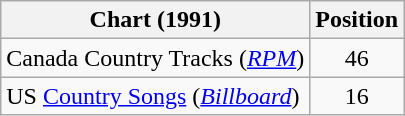<table class="wikitable sortable">
<tr>
<th scope="col">Chart (1991)</th>
<th scope="col">Position</th>
</tr>
<tr>
<td>Canada Country Tracks (<em><a href='#'>RPM</a></em>)</td>
<td align="center">46</td>
</tr>
<tr>
<td>US <a href='#'>Country Songs</a> (<em><a href='#'>Billboard</a></em>)</td>
<td align="center">16</td>
</tr>
</table>
